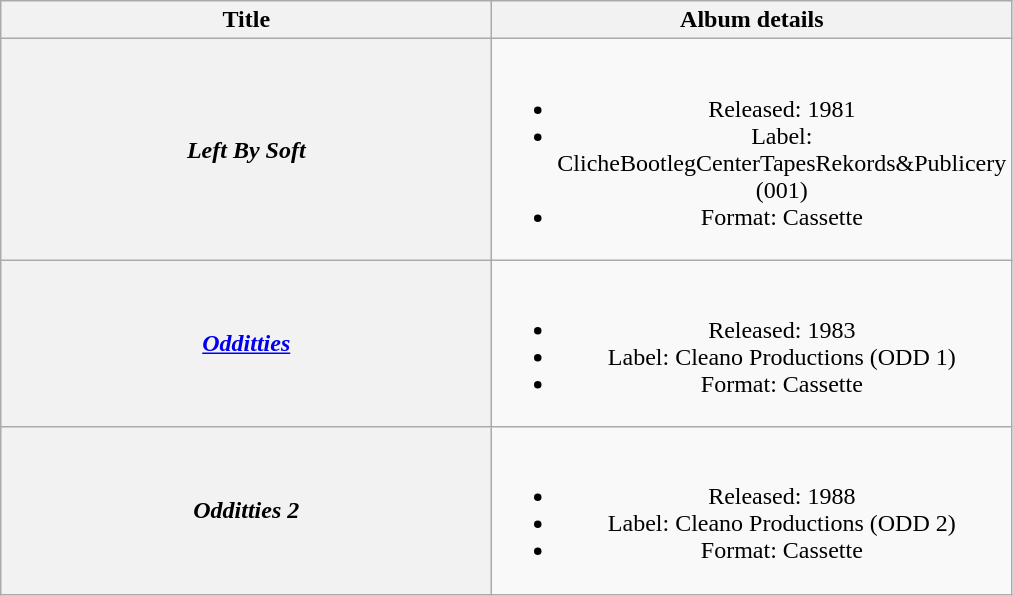<table class="wikitable plainrowheaders" style="text-align:center;" border="1">
<tr>
<th scope="col" rowspan="1" style="width:20em;">Title</th>
<th scope="col" rowspan="1" style="width:20em;">Album details</th>
</tr>
<tr>
<th scope="row"><em>Left By Soft</em></th>
<td><br><ul><li>Released: 1981</li><li>Label: ClicheBootlegCenterTapesRekords&Publicery (001)</li><li>Format: Cassette</li></ul></td>
</tr>
<tr>
<th scope="row"><em><a href='#'>Odditties</a></em></th>
<td><br><ul><li>Released: 1983</li><li>Label: Cleano Productions (ODD 1)</li><li>Format: Cassette</li></ul></td>
</tr>
<tr>
<th scope="row"><em>Odditties 2</em></th>
<td><br><ul><li>Released: 1988</li><li>Label: Cleano Productions (ODD 2)</li><li>Format: Cassette</li></ul></td>
</tr>
</table>
